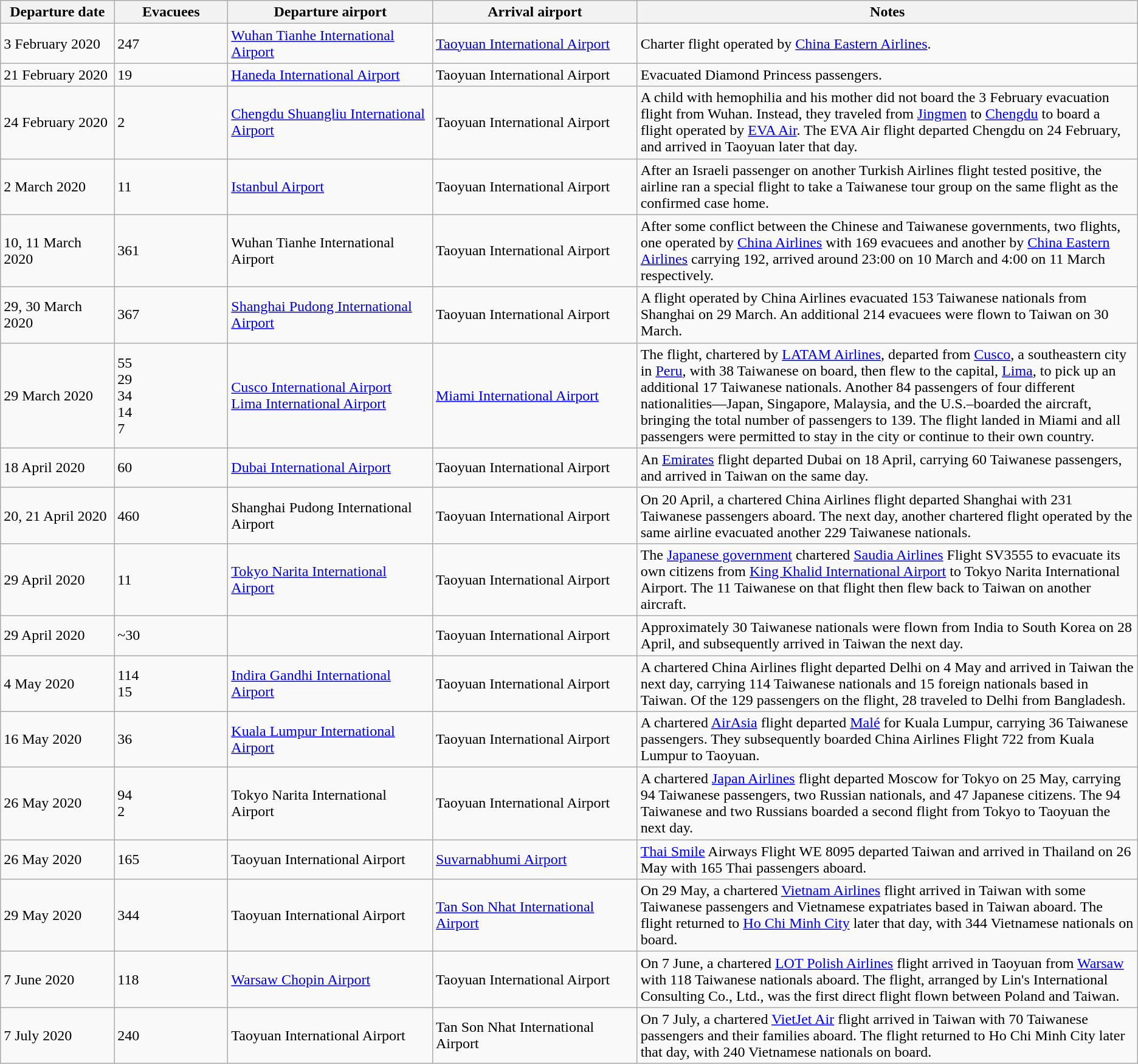<table class="wikitable sortable plainrowheaders">
<tr>
<th style="width: 10%">Departure date</th>
<th style="width: 10%;">Evacuees</th>
<th style="width: 18%;">Departure airport</th>
<th style="width: 18%;">Arrival airport</th>
<th style="width: 55%;" class="unsortable">Notes</th>
</tr>
<tr>
<td>3 February 2020</td>
<td> 247</td>
<td><a href='#'>Wuhan Tianhe International Airport</a></td>
<td><a href='#'>Taoyuan International Airport</a></td>
<td>Charter flight operated by <a href='#'>China Eastern Airlines</a>.</td>
</tr>
<tr>
<td>21 February 2020</td>
<td> 19</td>
<td><a href='#'>Haneda International Airport</a></td>
<td>Taoyuan International Airport</td>
<td>Evacuated Diamond Princess passengers.</td>
</tr>
<tr>
<td>24 February 2020</td>
<td> 2</td>
<td><a href='#'>Chengdu Shuangliu International Airport</a></td>
<td>Taoyuan International Airport</td>
<td>A child with hemophilia and his mother did not board the 3 February evacuation flight from Wuhan. Instead, they traveled from <a href='#'>Jingmen</a> to <a href='#'>Chengdu</a> to board a flight operated by <a href='#'>EVA Air</a>. The EVA Air flight departed Chengdu on 24 February, and arrived in Taoyuan later that day.</td>
</tr>
<tr>
<td>2 March 2020</td>
<td> 11</td>
<td><a href='#'>Istanbul Airport</a></td>
<td>Taoyuan International Airport</td>
<td>After an Israeli passenger on another Turkish Airlines flight tested positive, the airline ran a special flight to take a Taiwanese tour group on the same flight as the confirmed case home.</td>
</tr>
<tr>
<td>10, 11 March 2020</td>
<td> 361</td>
<td>Wuhan Tianhe International Airport</td>
<td>Taoyuan International Airport</td>
<td>After some conflict between the Chinese and Taiwanese governments, two flights, one operated by <a href='#'>China Airlines</a> with 169 evacuees and another by <a href='#'>China Eastern Airlines</a> carrying 192, arrived around 23:00 on 10 March and 4:00 on 11 March respectively.</td>
</tr>
<tr>
<td>29, 30 March 2020</td>
<td> 367</td>
<td><a href='#'>Shanghai Pudong International Airport</a></td>
<td>Taoyuan International Airport</td>
<td>A flight operated by China Airlines evacuated 153 Taiwanese nationals from Shanghai on 29 March. An additional 214 evacuees were flown to Taiwan on 30 March.</td>
</tr>
<tr>
<td>29 March 2020</td>
<td> 55<br> 29 <br> 34<br> 14<br> 7</td>
<td><a href='#'>Cusco International Airport</a><br><a href='#'>Lima International Airport</a></td>
<td><a href='#'>Miami International Airport</a></td>
<td>The flight, chartered by <a href='#'>LATAM Airlines</a>, departed from <a href='#'>Cusco</a>, a southeastern city in <a href='#'>Peru</a>, with 38 Taiwanese on board, then flew to the capital, <a href='#'>Lima</a>, to pick up an additional 17 Taiwanese nationals. Another 84 passengers of four different nationalities—Japan, Singapore, Malaysia, and the U.S.–boarded the aircraft, bringing the total number of passengers to 139. The flight landed in Miami and all passengers were permitted to stay in the city or continue to their own country.</td>
</tr>
<tr>
<td>18 April 2020</td>
<td> 60</td>
<td><a href='#'>Dubai International Airport</a></td>
<td>Taoyuan International Airport</td>
<td>An <a href='#'>Emirates</a> flight departed Dubai on 18 April, carrying 60 Taiwanese passengers, and arrived in Taiwan on the same day.</td>
</tr>
<tr>
<td>20, 21 April 2020</td>
<td> 460</td>
<td>Shanghai Pudong International Airport</td>
<td>Taoyuan International Airport</td>
<td>On 20 April, a chartered China Airlines flight departed Shanghai with 231 Taiwanese passengers aboard. The next day, another chartered flight operated by the same airline evacuated another 229 Taiwanese nationals.</td>
</tr>
<tr>
<td>29 April 2020</td>
<td> 11</td>
<td><a href='#'>Tokyo Narita International Airport</a></td>
<td>Taoyuan International Airport</td>
<td>The <a href='#'>Japanese government</a> chartered <a href='#'>Saudia Airlines</a> Flight SV3555 to evacuate its own citizens from <a href='#'>King Khalid International Airport</a> to Tokyo Narita International Airport. The 11 Taiwanese on that flight then flew back to Taiwan on another aircraft.</td>
</tr>
<tr>
<td>29 April 2020</td>
<td> ~30</td>
<td></td>
<td>Taoyuan International Airport</td>
<td>Approximately 30 Taiwanese nationals were flown from India to South Korea on 28 April, and subsequently arrived in Taiwan the next day.</td>
</tr>
<tr>
<td>4 May 2020</td>
<td> 114 <br>  15</td>
<td><a href='#'>Indira Gandhi International Airport</a></td>
<td>Taoyuan International Airport</td>
<td>A chartered China Airlines flight departed Delhi on 4 May and arrived in Taiwan the next day, carrying 114 Taiwanese nationals and 15 foreign nationals based in Taiwan. Of the 129 passengers on the flight, 28 traveled to Delhi from Bangladesh.</td>
</tr>
<tr>
<td>16 May 2020</td>
<td> 36</td>
<td><a href='#'>Kuala Lumpur International Airport</a></td>
<td>Taoyuan International Airport</td>
<td>A chartered <a href='#'>AirAsia</a> flight departed <a href='#'>Malé</a> for Kuala Lumpur, carrying 36 Taiwanese passengers. They subsequently boarded China Airlines Flight 722 from Kuala Lumpur to Taoyuan.</td>
</tr>
<tr>
<td>26 May 2020</td>
<td> 94 <br>  2</td>
<td>Tokyo Narita International Airport</td>
<td>Taoyuan International Airport</td>
<td>A chartered <a href='#'>Japan Airlines</a> flight departed Moscow for Tokyo on 25 May, carrying 94 Taiwanese passengers, two Russian nationals, and 47 Japanese citizens. The 94 Taiwanese and two Russians boarded a second flight from Tokyo to Taoyuan the next day.</td>
</tr>
<tr>
<td>26 May 2020</td>
<td> 165</td>
<td>Taoyuan International Airport</td>
<td><a href='#'>Suvarnabhumi Airport</a></td>
<td><a href='#'>Thai Smile</a> Airways Flight WE 8095 departed Taiwan and arrived in Thailand on 26 May with 165 Thai passengers aboard.</td>
</tr>
<tr>
<td>29 May 2020</td>
<td> 344</td>
<td>Taoyuan International Airport</td>
<td><a href='#'>Tan Son Nhat International Airport</a></td>
<td>On 29 May, a chartered <a href='#'>Vietnam Airlines</a> flight arrived in Taiwan with some Taiwanese passengers and Vietnamese expatriates based in Taiwan aboard. The flight returned to <a href='#'>Ho Chi Minh City</a> later that day, with 344 Vietnamese nationals on board.</td>
</tr>
<tr>
<td>7 June 2020</td>
<td> 118</td>
<td><a href='#'>Warsaw Chopin Airport</a></td>
<td>Taoyuan International Airport</td>
<td>On 7 June, a chartered <a href='#'>LOT Polish Airlines</a> flight arrived in Taoyuan from <a href='#'>Warsaw</a> with 118 Taiwanese nationals aboard. The flight, arranged by Lin's International Consulting Co., Ltd., was the first direct flight flown between Poland and Taiwan.</td>
</tr>
<tr>
<td>7 July 2020</td>
<td> 240</td>
<td>Taoyuan International Airport</td>
<td>Tan Son Nhat International Airport</td>
<td>On 7 July, a chartered <a href='#'>VietJet Air</a> flight arrived in Taiwan with 70 Taiwanese passengers and their families aboard. The flight returned to Ho Chi Minh City later that day, with 240 Vietnamese nationals on board.</td>
</tr>
</table>
